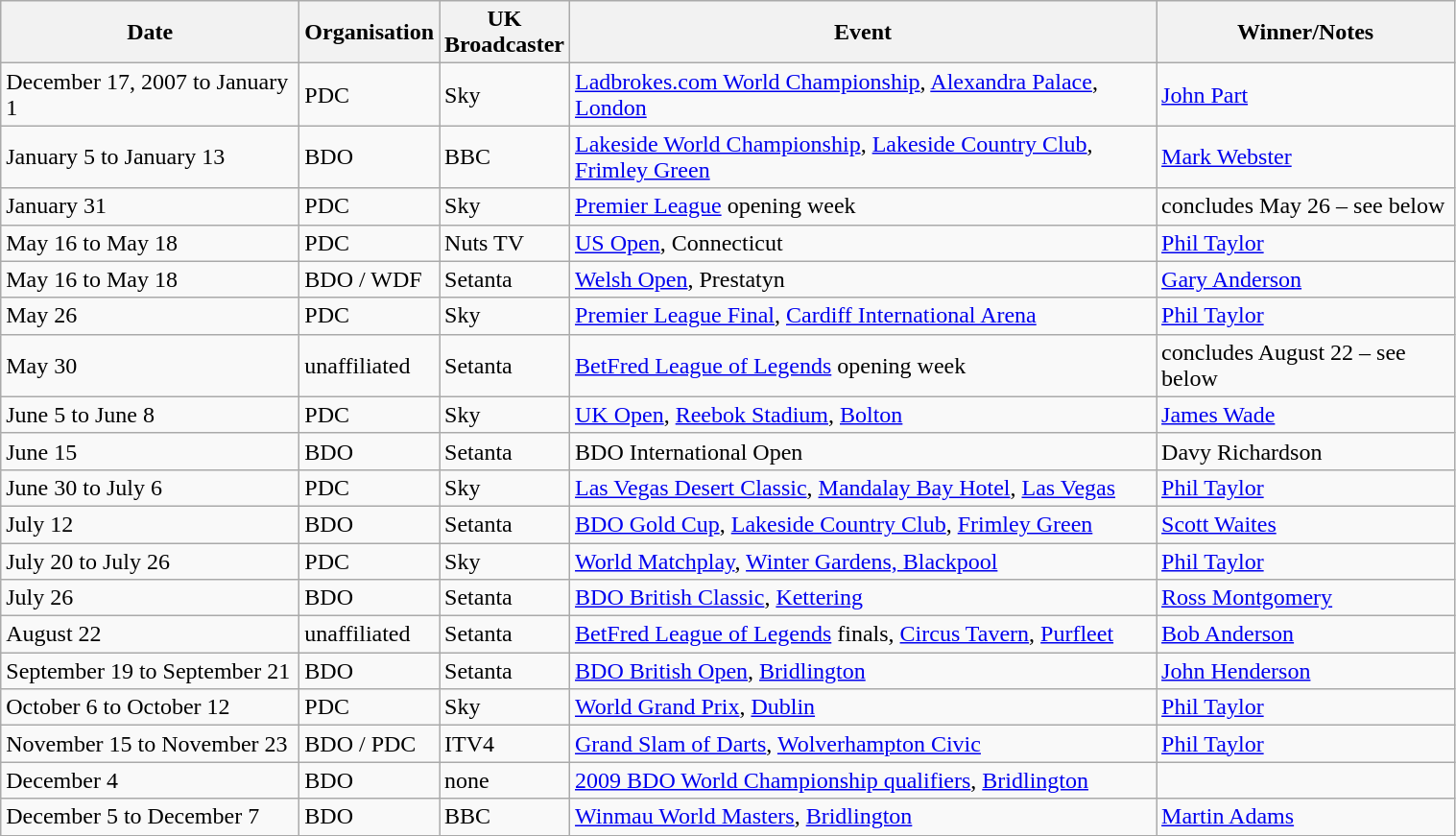<table class=wikitable style="text-align:left" style="font-size:85%;">
<tr>
<th width=200>Date</th>
<th width=50>Organisation</th>
<th width=50>UK Broadcaster</th>
<th width=400>Event</th>
<th width=200>Winner/Notes</th>
</tr>
<tr>
<td>December 17, 2007 to January 1</td>
<td>PDC</td>
<td>Sky</td>
<td><a href='#'>Ladbrokes.com World Championship</a>, <a href='#'>Alexandra Palace</a>, <a href='#'>London</a></td>
<td> <a href='#'>John Part</a></td>
</tr>
<tr>
<td>January 5 to January 13</td>
<td>BDO</td>
<td>BBC</td>
<td><a href='#'>Lakeside World Championship</a>, <a href='#'>Lakeside Country Club</a>, <a href='#'>Frimley Green</a></td>
<td> <a href='#'>Mark Webster</a></td>
</tr>
<tr>
<td>January 31</td>
<td>PDC</td>
<td>Sky</td>
<td><a href='#'>Premier League</a> opening week</td>
<td>concludes May 26 – see below</td>
</tr>
<tr>
<td>May 16 to May 18</td>
<td>PDC</td>
<td>Nuts TV</td>
<td><a href='#'>US Open</a>, Connecticut</td>
<td> <a href='#'>Phil Taylor</a></td>
</tr>
<tr>
<td>May 16 to May 18</td>
<td>BDO / WDF</td>
<td>Setanta</td>
<td><a href='#'>Welsh Open</a>, Prestatyn</td>
<td> <a href='#'>Gary Anderson</a></td>
</tr>
<tr>
<td>May 26</td>
<td>PDC</td>
<td>Sky</td>
<td><a href='#'>Premier League Final</a>, <a href='#'>Cardiff International Arena</a></td>
<td> <a href='#'>Phil Taylor</a></td>
</tr>
<tr>
<td>May 30</td>
<td>unaffiliated</td>
<td>Setanta</td>
<td><a href='#'>BetFred League of Legends</a> opening week</td>
<td>concludes August 22 – see below</td>
</tr>
<tr>
<td>June 5 to June 8</td>
<td>PDC</td>
<td>Sky</td>
<td><a href='#'>UK Open</a>, <a href='#'>Reebok Stadium</a>, <a href='#'>Bolton</a></td>
<td> <a href='#'>James Wade</a></td>
</tr>
<tr>
<td>June 15</td>
<td>BDO</td>
<td>Setanta</td>
<td>BDO International Open</td>
<td> Davy Richardson</td>
</tr>
<tr>
<td>June 30 to July 6</td>
<td>PDC</td>
<td>Sky</td>
<td><a href='#'>Las Vegas Desert Classic</a>, <a href='#'>Mandalay Bay Hotel</a>, <a href='#'>Las Vegas</a></td>
<td> <a href='#'>Phil Taylor</a></td>
</tr>
<tr>
<td>July 12</td>
<td>BDO</td>
<td>Setanta</td>
<td><a href='#'>BDO Gold Cup</a>, <a href='#'>Lakeside Country Club</a>, <a href='#'>Frimley Green</a></td>
<td> <a href='#'>Scott Waites</a></td>
</tr>
<tr>
<td>July 20 to July 26</td>
<td>PDC</td>
<td>Sky</td>
<td><a href='#'>World Matchplay</a>, <a href='#'>Winter Gardens, Blackpool</a></td>
<td> <a href='#'>Phil Taylor</a></td>
</tr>
<tr>
<td>July 26</td>
<td>BDO</td>
<td>Setanta</td>
<td><a href='#'>BDO British Classic</a>, <a href='#'>Kettering</a></td>
<td> <a href='#'>Ross Montgomery</a></td>
</tr>
<tr>
<td>August 22</td>
<td>unaffiliated</td>
<td>Setanta</td>
<td><a href='#'>BetFred League of Legends</a> finals, <a href='#'>Circus Tavern</a>, <a href='#'>Purfleet</a></td>
<td> <a href='#'>Bob Anderson</a></td>
</tr>
<tr>
<td>September 19 to September 21</td>
<td>BDO</td>
<td>Setanta</td>
<td><a href='#'>BDO British Open</a>, <a href='#'>Bridlington</a></td>
<td> <a href='#'>John Henderson</a></td>
</tr>
<tr>
<td>October 6 to October 12</td>
<td>PDC</td>
<td>Sky</td>
<td><a href='#'>World Grand Prix</a>, <a href='#'>Dublin</a></td>
<td> <a href='#'>Phil Taylor</a></td>
</tr>
<tr>
<td>November 15 to November 23</td>
<td>BDO / PDC</td>
<td>ITV4</td>
<td><a href='#'>Grand Slam of Darts</a>, <a href='#'>Wolverhampton Civic</a></td>
<td> <a href='#'>Phil Taylor</a></td>
</tr>
<tr>
<td>December 4</td>
<td>BDO</td>
<td>none</td>
<td><a href='#'>2009 BDO World Championship qualifiers</a>, <a href='#'>Bridlington</a></td>
<td></td>
</tr>
<tr>
<td>December 5 to December 7</td>
<td>BDO</td>
<td>BBC</td>
<td><a href='#'>Winmau World Masters</a>, <a href='#'>Bridlington</a></td>
<td> <a href='#'>Martin Adams</a></td>
</tr>
</table>
